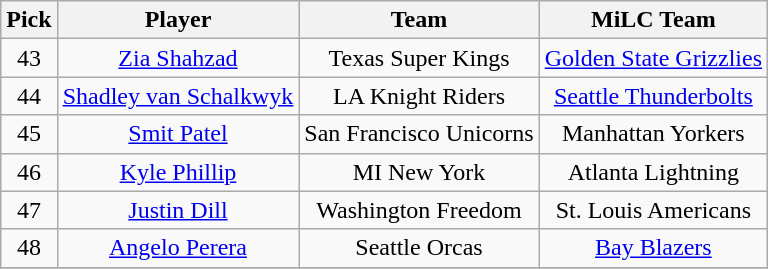<table class="wikitable plainrowheaders" style="text-align:center;">
<tr>
<th scope="col">Pick</th>
<th scope="col">Player</th>
<th scope="col">Team</th>
<th scope="col">MiLC Team</th>
</tr>
<tr>
<td scope="row">43</td>
<td><a href='#'>Zia Shahzad</a></td>
<td>Texas Super Kings</td>
<td><a href='#'>Golden State Grizzlies</a></td>
</tr>
<tr>
<td scope="row">44</td>
<td><a href='#'>Shadley van Schalkwyk</a></td>
<td>LA Knight Riders</td>
<td><a href='#'>Seattle Thunderbolts</a></td>
</tr>
<tr>
<td scope="row">45</td>
<td><a href='#'>Smit Patel</a></td>
<td>San Francisco Unicorns</td>
<td>Manhattan Yorkers</td>
</tr>
<tr>
<td scope="row">46</td>
<td><a href='#'>Kyle Phillip</a></td>
<td>MI New York</td>
<td>Atlanta Lightning</td>
</tr>
<tr>
<td scope="row">47</td>
<td><a href='#'>Justin Dill</a></td>
<td>Washington Freedom</td>
<td>St. Louis Americans</td>
</tr>
<tr>
<td scope="row">48</td>
<td><a href='#'>Angelo Perera</a></td>
<td>Seattle Orcas</td>
<td><a href='#'>Bay Blazers</a></td>
</tr>
<tr>
</tr>
</table>
